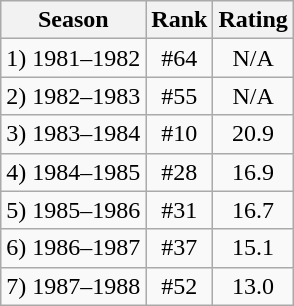<table class="wikitable" style="text-align:center;">
<tr>
<th>Season</th>
<th>Rank</th>
<th>Rating</th>
</tr>
<tr>
<td>1) 1981–1982</td>
<td>#64</td>
<td>N/A</td>
</tr>
<tr>
<td>2) 1982–1983</td>
<td>#55</td>
<td>N/A</td>
</tr>
<tr>
<td>3) 1983–1984</td>
<td>#10</td>
<td>20.9</td>
</tr>
<tr>
<td>4) 1984–1985</td>
<td>#28</td>
<td>16.9</td>
</tr>
<tr>
<td>5) 1985–1986</td>
<td>#31</td>
<td>16.7</td>
</tr>
<tr>
<td>6) 1986–1987</td>
<td>#37</td>
<td>15.1</td>
</tr>
<tr>
<td>7) 1987–1988</td>
<td>#52</td>
<td>13.0</td>
</tr>
</table>
